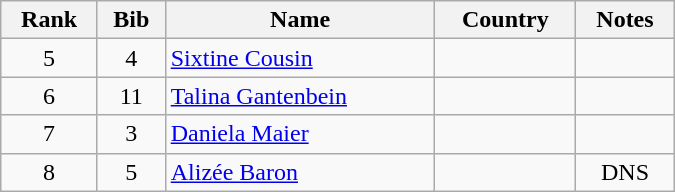<table class="wikitable" style="text-align:center; width:450px">
<tr>
<th>Rank</th>
<th>Bib</th>
<th>Name</th>
<th>Country</th>
<th>Notes</th>
</tr>
<tr>
<td>5</td>
<td>4</td>
<td align=left><a href='#'>Sixtine Cousin</a></td>
<td align=left></td>
<td></td>
</tr>
<tr>
<td>6</td>
<td>11</td>
<td align=left><a href='#'>Talina Gantenbein</a></td>
<td align=left></td>
<td></td>
</tr>
<tr>
<td>7</td>
<td>3</td>
<td align=left><a href='#'>Daniela Maier</a></td>
<td align=left></td>
<td></td>
</tr>
<tr>
<td>8</td>
<td>5</td>
<td align=left><a href='#'>Alizée Baron</a></td>
<td align=left></td>
<td>DNS</td>
</tr>
</table>
